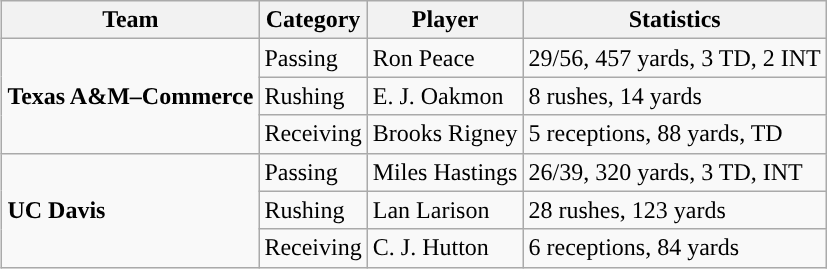<table class="wikitable" style="float: right;">
<tr>
<th>Team</th>
<th>Category</th>
<th>Player</th>
<th>Statistics</th>
</tr>
<tr>
<td rowspan=3><strong>Texas A&M–Commerce</strong></td>
<td>Passing</td>
<td>Ron Peace</td>
<td>29/56, 457 yards, 3 TD, 2 INT</td>
</tr>
<tr>
<td>Rushing</td>
<td>E. J. Oakmon</td>
<td>8 rushes, 14 yards</td>
</tr>
<tr>
<td>Receiving</td>
<td>Brooks Rigney</td>
<td>5 receptions, 88 yards, TD</td>
</tr>
<tr>
<td rowspan=3><strong>UC Davis</strong></td>
<td>Passing</td>
<td>Miles Hastings</td>
<td>26/39, 320 yards, 3 TD, INT</td>
</tr>
<tr>
<td>Rushing</td>
<td>Lan Larison</td>
<td>28 rushes, 123 yards</td>
</tr>
<tr>
<td>Receiving</td>
<td>C. J. Hutton</td>
<td>6 receptions, 84 yards</td>
</tr>
</table>
